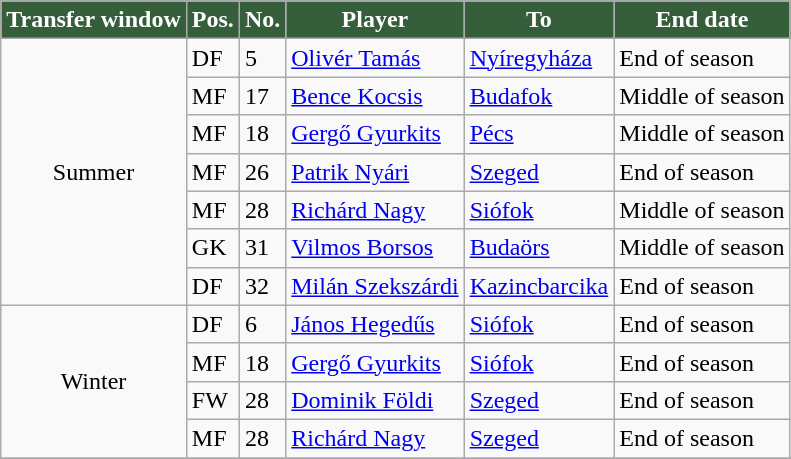<table class="wikitable plainrowheaders sortable">
<tr>
<th style="background-color:#355E3B;color:white">Transfer window</th>
<th style="background-color:#355E3B;color:white">Pos.</th>
<th style="background-color:#355E3B;color:white">No.</th>
<th style="background-color:#355E3B;color:white">Player</th>
<th style="background-color:#355E3B;color:white">To</th>
<th style="background-color:#355E3B;color:white">End date</th>
</tr>
<tr>
<td rowspan="7" style="text-align:center;">Summer</td>
<td style=text-aligncenter;>DF</td>
<td style=text-aligncenter;>5</td>
<td style=text-alignleft;> <a href='#'>Olivér Tamás</a></td>
<td style=text-alignleft;><a href='#'>Nyíregyháza</a></td>
<td style=text-aligncenter;>End of season</td>
</tr>
<tr>
<td style=text-aligncenter;>MF</td>
<td style=text-aligncenter;>17</td>
<td style=text-alignleft;> <a href='#'>Bence Kocsis</a></td>
<td style=text-alignleft;><a href='#'>Budafok</a></td>
<td style=text-aligncenter;>Middle of season</td>
</tr>
<tr>
<td style=text-aligncenter;>MF</td>
<td style=text-aligncenter;>18</td>
<td style=text-alignleft;> <a href='#'>Gergő Gyurkits</a></td>
<td style=text-alignleft;><a href='#'>Pécs</a></td>
<td style=text-aligncenter;>Middle of season</td>
</tr>
<tr>
<td style=text-aligncenter;>MF</td>
<td style=text-aligncenter;>26</td>
<td style=text-alignleft;> <a href='#'>Patrik Nyári</a></td>
<td style=text-alignleft;><a href='#'>Szeged</a></td>
<td style=text-aligncenter;>End of season</td>
</tr>
<tr>
<td style=text-aligncenter;>MF</td>
<td style=text-aligncenter;>28</td>
<td style=text-alignleft;> <a href='#'>Richárd Nagy</a></td>
<td style=text-alignleft;><a href='#'>Siófok</a></td>
<td style=text-aligncenter;>Middle of season</td>
</tr>
<tr>
<td style=text-aligncenter;>GK</td>
<td style=text-aligncenter;>31</td>
<td style=text-alignleft;> <a href='#'>Vilmos Borsos</a></td>
<td style=text-alignleft;><a href='#'>Budaörs</a></td>
<td style=text-aligncenter;>Middle of season</td>
</tr>
<tr>
<td style=text-aligncenter;>DF</td>
<td style=text-aligncenter;>32</td>
<td style=text-alignleft;> <a href='#'>Milán Szekszárdi</a></td>
<td style=text-alignleft;><a href='#'>Kazincbarcika</a></td>
<td style=text-aligncenter;>End of season</td>
</tr>
<tr>
<td rowspan="4" style="text-align:center;">Winter</td>
<td style=text-aligncenter;>DF</td>
<td style=text-aligncenter;>6</td>
<td style=text-alignleft;> <a href='#'>János Hegedűs</a></td>
<td style=text-alignleft;><a href='#'>Siófok</a></td>
<td style=text-aligncenter;>End of season</td>
</tr>
<tr>
<td style=text-aligncenter;>MF</td>
<td style=text-aligncenter;>18</td>
<td style=text-alignleft;> <a href='#'>Gergő Gyurkits</a></td>
<td style=text-alignleft;><a href='#'>Siófok</a></td>
<td style=text-aligncenter;>End of season</td>
</tr>
<tr>
<td style=text-aligncenter;>FW</td>
<td style=text-aligncenter;>28</td>
<td style=text-alignleft;> <a href='#'>Dominik Földi</a></td>
<td style=text-alignleft;><a href='#'>Szeged</a></td>
<td style=text-aligncenter;>End of season</td>
</tr>
<tr>
<td style=text-aligncenter;>MF</td>
<td style=text-aligncenter;>28</td>
<td style=text-alignleft;> <a href='#'>Richárd Nagy</a></td>
<td style=text-alignleft;><a href='#'>Szeged</a></td>
<td style=text-aligncenter;>End of season</td>
</tr>
<tr>
</tr>
</table>
